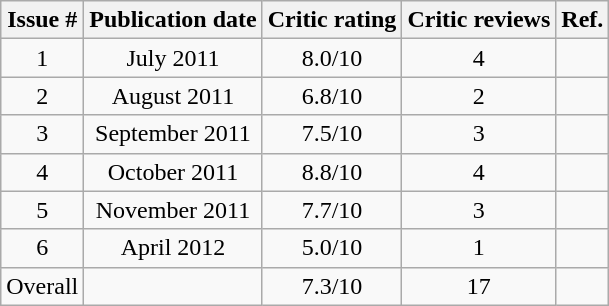<table class="wikitable" style="text-align: center;">
<tr>
<th>Issue #</th>
<th>Publication date</th>
<th>Critic rating</th>
<th>Critic reviews</th>
<th>Ref.</th>
</tr>
<tr>
<td>1</td>
<td>July 2011</td>
<td>8.0/10</td>
<td>4</td>
<td></td>
</tr>
<tr>
<td>2</td>
<td>August 2011</td>
<td>6.8/10</td>
<td>2</td>
<td></td>
</tr>
<tr>
<td>3</td>
<td>September 2011</td>
<td>7.5/10</td>
<td>3</td>
<td></td>
</tr>
<tr>
<td>4</td>
<td>October 2011</td>
<td>8.8/10</td>
<td>4</td>
<td></td>
</tr>
<tr>
<td>5</td>
<td>November 2011</td>
<td>7.7/10</td>
<td>3</td>
<td></td>
</tr>
<tr>
<td>6</td>
<td>April 2012</td>
<td>5.0/10</td>
<td>1</td>
<td></td>
</tr>
<tr>
<td>Overall</td>
<td></td>
<td>7.3/10</td>
<td>17</td>
<td></td>
</tr>
</table>
